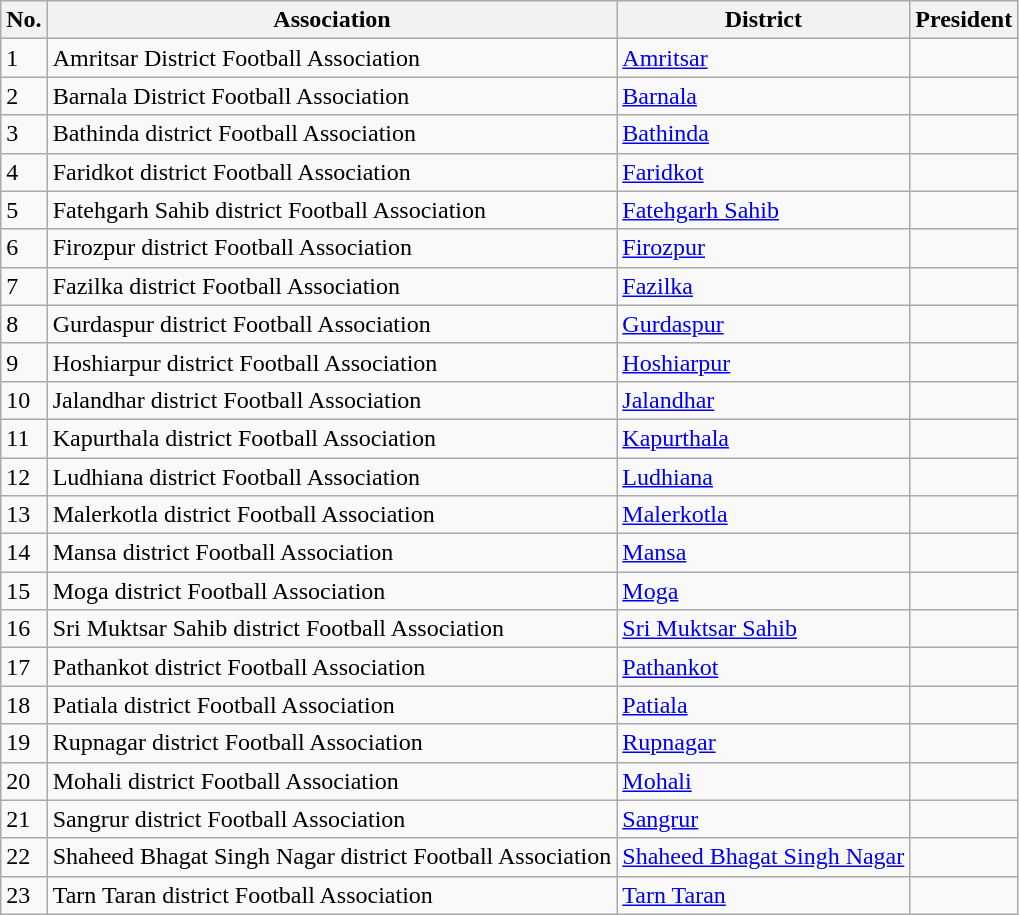<table class="wikitable sortable">
<tr>
<th>No.</th>
<th>Association</th>
<th>District</th>
<th>President</th>
</tr>
<tr>
<td>1</td>
<td>Amritsar District Football Association</td>
<td><a href='#'>Amritsar</a></td>
<td></td>
</tr>
<tr>
<td>2</td>
<td>Barnala District Football Association</td>
<td><a href='#'>Barnala</a></td>
<td></td>
</tr>
<tr>
<td>3</td>
<td>Bathinda district Football Association</td>
<td><a href='#'>Bathinda</a></td>
<td></td>
</tr>
<tr>
<td>4</td>
<td>Faridkot district Football Association</td>
<td><a href='#'>Faridkot</a></td>
<td></td>
</tr>
<tr>
<td>5</td>
<td>Fatehgarh Sahib district Football Association</td>
<td><a href='#'>Fatehgarh Sahib</a></td>
<td></td>
</tr>
<tr>
<td>6</td>
<td>Firozpur district Football Association</td>
<td><a href='#'>Firozpur</a></td>
<td></td>
</tr>
<tr>
<td>7</td>
<td>Fazilka district Football Association</td>
<td><a href='#'>Fazilka</a></td>
<td></td>
</tr>
<tr>
<td>8</td>
<td>Gurdaspur district Football Association</td>
<td><a href='#'>Gurdaspur</a></td>
<td></td>
</tr>
<tr>
<td>9</td>
<td>Hoshiarpur district Football Association</td>
<td><a href='#'>Hoshiarpur</a></td>
<td></td>
</tr>
<tr>
<td>10</td>
<td>Jalandhar district Football Association</td>
<td><a href='#'>Jalandhar</a></td>
<td></td>
</tr>
<tr>
<td>11</td>
<td>Kapurthala district Football Association</td>
<td><a href='#'>Kapurthala</a></td>
<td></td>
</tr>
<tr>
<td>12</td>
<td>Ludhiana district Football Association</td>
<td><a href='#'>Ludhiana</a></td>
<td></td>
</tr>
<tr>
<td>13</td>
<td>Malerkotla district Football Association</td>
<td><a href='#'>Malerkotla</a></td>
<td></td>
</tr>
<tr>
<td>14</td>
<td>Mansa district Football Association</td>
<td><a href='#'>Mansa</a></td>
<td></td>
</tr>
<tr>
<td>15</td>
<td>Moga district Football Association</td>
<td><a href='#'>Moga</a></td>
<td></td>
</tr>
<tr>
<td>16</td>
<td>Sri Muktsar Sahib district Football Association</td>
<td><a href='#'>Sri Muktsar Sahib</a></td>
<td></td>
</tr>
<tr>
<td>17</td>
<td>Pathankot district Football Association</td>
<td><a href='#'>Pathankot</a></td>
<td></td>
</tr>
<tr>
<td>18</td>
<td>Patiala district Football Association</td>
<td><a href='#'>Patiala</a></td>
<td></td>
</tr>
<tr>
<td>19</td>
<td>Rupnagar district Football Association</td>
<td><a href='#'>Rupnagar</a></td>
<td></td>
</tr>
<tr>
<td>20</td>
<td>Mohali district Football Association</td>
<td><a href='#'>Mohali</a></td>
<td></td>
</tr>
<tr>
<td>21</td>
<td>Sangrur district Football Association</td>
<td><a href='#'>Sangrur</a></td>
<td></td>
</tr>
<tr>
<td>22</td>
<td>Shaheed Bhagat Singh Nagar district Football Association</td>
<td><a href='#'>Shaheed Bhagat Singh Nagar</a></td>
<td></td>
</tr>
<tr>
<td>23</td>
<td>Tarn Taran district Football Association</td>
<td><a href='#'>Tarn Taran</a></td>
<td></td>
</tr>
</table>
